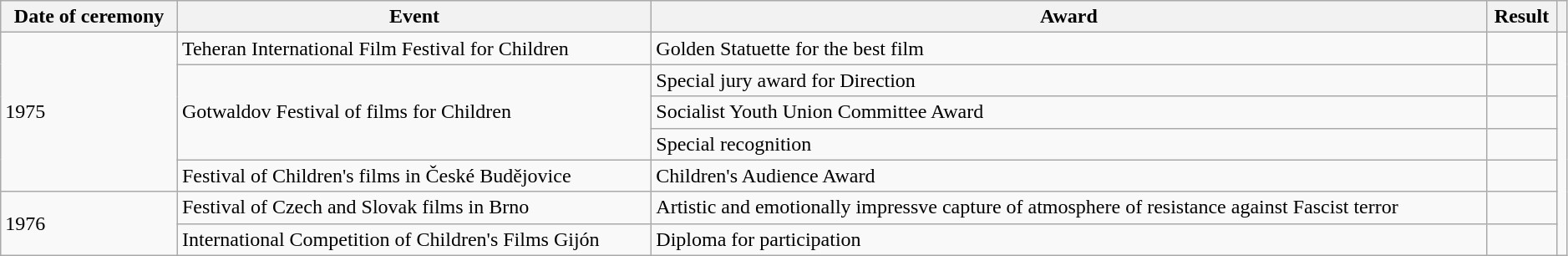<table class="wikitable sortable" style="width: 99%;">
<tr>
<th scope="col">Date of ceremony</th>
<th scope="col">Event</th>
<th scope="col">Award</th>
<th scope="col">Result</th>
<th scope="col" class="unsortable"></th>
</tr>
<tr>
<td rowspan="5">1975</td>
<td>Teheran International Film Festival for Children</td>
<td>Golden Statuette for the best film</td>
<td></td>
<td rowspan="7"></td>
</tr>
<tr>
<td rowspan="3">Gotwaldov Festival of films for Children</td>
<td>Special jury award for Direction</td>
<td></td>
</tr>
<tr>
<td>Socialist Youth Union Committee Award</td>
<td></td>
</tr>
<tr>
<td>Special recognition</td>
<td></td>
</tr>
<tr>
<td>Festival of Children's films in České Budějovice</td>
<td>Children's Audience Award</td>
<td></td>
</tr>
<tr>
<td rowspan="2">1976</td>
<td>Festival of Czech and Slovak films in Brno</td>
<td>Artistic and emotionally impressve capture of atmosphere of resistance against Fascist terror</td>
<td></td>
</tr>
<tr>
<td>International Competition of Children's Films Gijón</td>
<td>Diploma for participation</td>
<td></td>
</tr>
</table>
